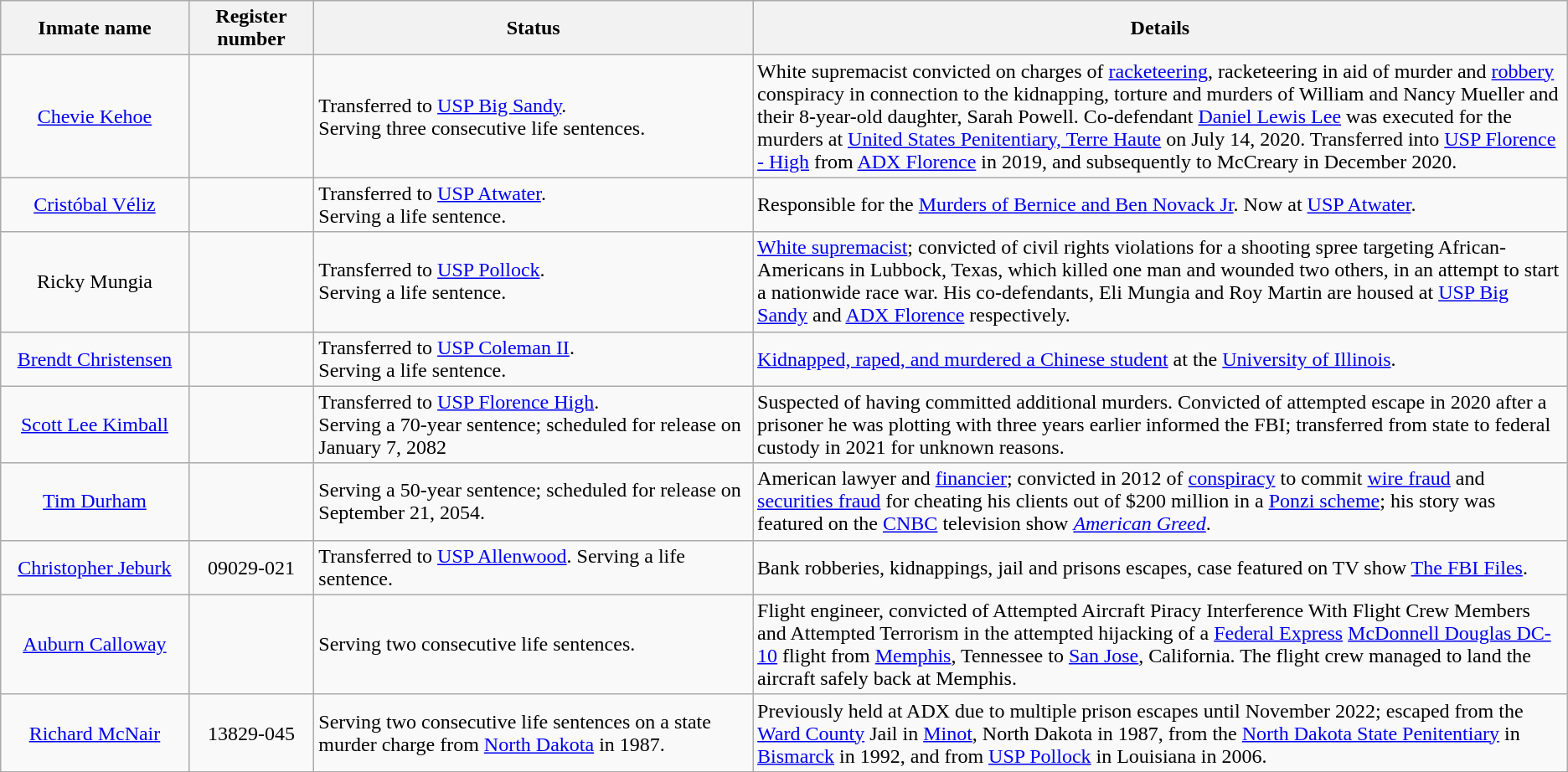<table class="wikitable sortable">
<tr>
<th width=12%>Inmate name</th>
<th width=8%>Register number</th>
<th width="28%">Status</th>
<th width=52%>Details</th>
</tr>
<tr>
<td style="text-align:center;"><a href='#'>Chevie Kehoe</a></td>
<td style="text-align:center;"></td>
<td>Transferred to <a href='#'>USP Big Sandy</a>.<br>Serving three consecutive life sentences.</td>
<td>White supremacist convicted on charges of <a href='#'>racketeering</a>, racketeering in aid of murder and <a href='#'>robbery</a> conspiracy in connection to the kidnapping, torture and murders of William and Nancy Mueller and their 8-year-old daughter, Sarah Powell. Co-defendant <a href='#'>Daniel Lewis Lee</a> was executed for the murders at <a href='#'>United States Penitentiary, Terre Haute</a> on July 14, 2020. Transferred into <a href='#'>USP Florence - High</a> from <a href='#'>ADX Florence</a> in 2019, and subsequently to McCreary in December 2020.</td>
</tr>
<tr>
<td style="text-align:center;"><a href='#'>Cristóbal Véliz</a></td>
<td style="text-align:center;"></td>
<td>Transferred to <a href='#'>USP Atwater</a>.<br>Serving a life sentence.</td>
<td>Responsible for the <a href='#'>Murders of Bernice and Ben Novack Jr</a>. Now at <a href='#'>USP Atwater</a>.</td>
</tr>
<tr>
<td align="center">Ricky Mungia</td>
<td align="center"></td>
<td>Transferred to <a href='#'>USP Pollock</a>.<br>Serving a life sentence.</td>
<td><a href='#'>White supremacist</a>; convicted of civil rights violations for a shooting spree targeting African-Americans in Lubbock, Texas, which killed one man and wounded two others, in an attempt to start a nationwide race war. His co-defendants, Eli Mungia and Roy Martin are housed at <a href='#'>USP Big Sandy</a> and <a href='#'>ADX Florence</a> respectively.</td>
</tr>
<tr>
<td style="text-align:center;"><a href='#'>Brendt Christensen</a></td>
<td style="text-align:center;"></td>
<td>Transferred to <a href='#'>USP Coleman II</a>.<br>Serving a life sentence.</td>
<td><a href='#'>Kidnapped, raped, and murdered a Chinese student</a> at the <a href='#'>University of Illinois</a>.</td>
</tr>
<tr>
<td style="text-align:center;"><a href='#'>Scott Lee Kimball</a></td>
<td style="text-align:center;"></td>
<td>Transferred to <a href='#'>USP Florence High</a>.<br>Serving a 70-year sentence; scheduled for release on January 7, 2082</td>
<td>Suspected of having committed additional murders. Convicted of attempted escape in 2020 after a prisoner he was plotting with three years earlier informed the FBI; transferred from state to federal custody in 2021 for unknown reasons.</td>
</tr>
<tr>
<td align="center"><a href='#'>Tim Durham</a></td>
<td align="center"></td>
<td>Serving a 50-year sentence; scheduled for release on September 21, 2054.</td>
<td>American lawyer and <a href='#'>financier</a>; convicted in 2012 of <a href='#'>conspiracy</a> to commit <a href='#'>wire fraud</a> and <a href='#'>securities fraud</a> for cheating his clients out of $200 million in a <a href='#'>Ponzi scheme</a>; his story was featured on the <a href='#'>CNBC</a> television show <em><a href='#'>American Greed</a></em>.</td>
</tr>
<tr>
<td style="text-align:center;"><a href='#'>Christopher Jeburk</a></td>
<td align="center">09029-021</td>
<td>Transferred to <a href='#'>USP Allenwood</a>. Serving a life sentence.</td>
<td>Bank robberies, kidnappings, jail and prisons escapes, case featured on TV show <a href='#'>The FBI Files</a>.</td>
</tr>
<tr>
<td style="text-align:center;"><a href='#'>Auburn Calloway</a></td>
<td align="center"></td>
<td>Serving two consecutive life sentences.</td>
<td>Flight engineer, convicted of Attempted Aircraft Piracy Interference With Flight Crew Members and Attempted Terrorism in the attempted hijacking of a <a href='#'>Federal Express</a> <a href='#'>McDonnell Douglas DC-10</a> flight from <a href='#'>Memphis</a>, Tennessee to <a href='#'>San Jose</a>, California. The flight crew managed to land the aircraft safely back at Memphis.</td>
</tr>
<tr>
<td style="text-align:center;"><a href='#'>Richard McNair</a></td>
<td align="center">13829-045</td>
<td>Serving two consecutive life sentences on a state murder charge from <a href='#'>North Dakota</a> in 1987.</td>
<td>Previously held at ADX due to multiple prison escapes until November 2022; escaped from the <a href='#'>Ward County</a> Jail in <a href='#'>Minot</a>, North Dakota in 1987, from the <a href='#'>North Dakota State Penitentiary</a> in <a href='#'>Bismarck</a> in 1992, and from <a href='#'>USP Pollock</a> in Louisiana in 2006.</td>
</tr>
</table>
